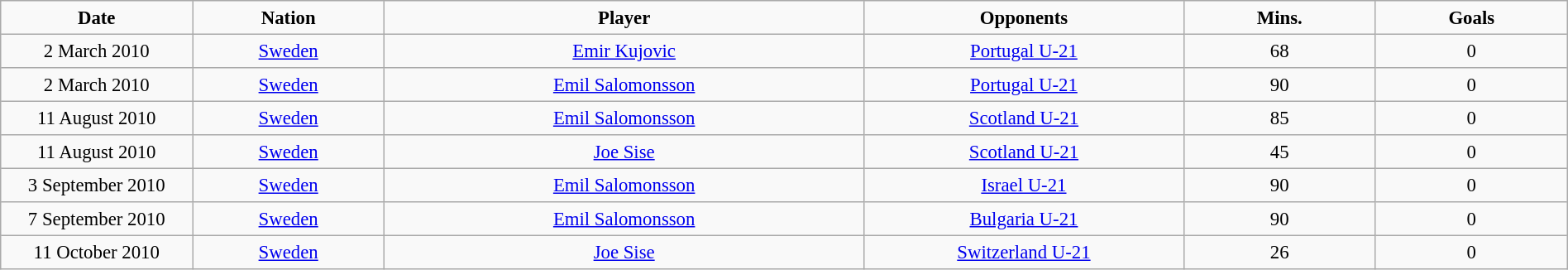<table class= width=90% border="2" cellpadding="4" cellspacing="0" style="text-align=center: 1em 1em 1em 0; background: #f9f9f9; border: 1px #aaa solid; border-collapse: collapse; font-size: 95%;">
<tr>
<th width=6%>Date</th>
<th width=6%>Nation</th>
<th width=15%>Player</th>
<th width=10%>Opponents</th>
<th width=6%>Mins.</th>
<th width=6%>Goals</th>
</tr>
<tr>
<td align=center>2 March 2010</td>
<td align=center> <a href='#'>Sweden</a></td>
<td align=center><a href='#'>Emir Kujovic</a></td>
<td align=center> <a href='#'>Portugal U-21</a></td>
<td align=center>68</td>
<td align=center>0</td>
</tr>
<tr>
<td align=center>2 March 2010</td>
<td align=center> <a href='#'>Sweden</a></td>
<td align=center><a href='#'>Emil Salomonsson</a></td>
<td align=center> <a href='#'>Portugal U-21</a></td>
<td align=center>90</td>
<td align=center>0</td>
</tr>
<tr>
<td align=center>11 August 2010</td>
<td align=center> <a href='#'>Sweden</a></td>
<td align=center><a href='#'>Emil Salomonsson</a></td>
<td align=center> <a href='#'>Scotland U-21</a></td>
<td align=center>85</td>
<td align=center>0</td>
</tr>
<tr>
<td align=center>11 August 2010</td>
<td align=center> <a href='#'>Sweden</a></td>
<td align=center><a href='#'>Joe Sise</a></td>
<td align=center> <a href='#'>Scotland U-21</a></td>
<td align=center>45</td>
<td align=center>0</td>
</tr>
<tr>
<td align=center>3 September 2010</td>
<td align=center> <a href='#'>Sweden</a></td>
<td align=center><a href='#'>Emil Salomonsson</a></td>
<td align=center> <a href='#'>Israel U-21</a></td>
<td align=center>90</td>
<td align=center>0</td>
</tr>
<tr>
<td align=center>7 September 2010</td>
<td align=center> <a href='#'>Sweden</a></td>
<td align=center><a href='#'>Emil Salomonsson</a></td>
<td align=center> <a href='#'>Bulgaria U-21</a></td>
<td align=center>90</td>
<td align=center>0</td>
</tr>
<tr>
<td align=center>11 October 2010</td>
<td align=center> <a href='#'>Sweden</a></td>
<td align=center><a href='#'>Joe Sise</a></td>
<td align=center> <a href='#'>Switzerland U-21</a></td>
<td align=center>26</td>
<td align=center>0</td>
</tr>
</table>
